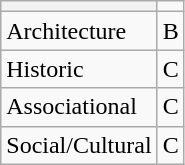<table class="wikitable">
<tr>
<th></th>
</tr>
<tr>
<td>Architecture</td>
<td>B</td>
</tr>
<tr>
<td>Historic</td>
<td>C</td>
</tr>
<tr>
<td>Associational</td>
<td>C</td>
</tr>
<tr>
<td>Social/Cultural</td>
<td>C</td>
</tr>
</table>
